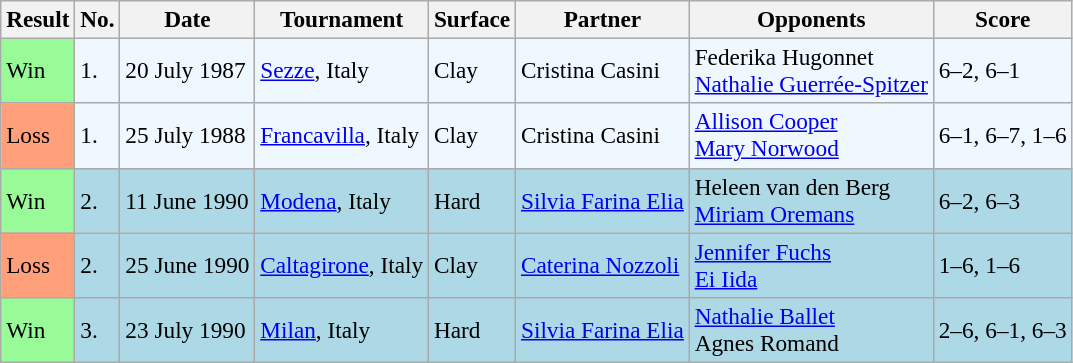<table class="sortable wikitable" style=font-size:97%>
<tr>
<th>Result</th>
<th>No.</th>
<th>Date</th>
<th>Tournament</th>
<th>Surface</th>
<th>Partner</th>
<th>Opponents</th>
<th>Score</th>
</tr>
<tr bgcolor="#f0f8ff">
<td style="background:#98fb98;">Win</td>
<td>1.</td>
<td>20 July 1987</td>
<td><a href='#'>Sezze</a>, Italy</td>
<td>Clay</td>
<td> Cristina Casini</td>
<td> Federika Hugonnet <br>  <a href='#'>Nathalie Guerrée-Spitzer</a></td>
<td>6–2, 6–1</td>
</tr>
<tr bgcolor="#f0f8ff">
<td style="background:#ffa07a;">Loss</td>
<td>1.</td>
<td>25 July 1988</td>
<td><a href='#'>Francavilla</a>, Italy</td>
<td>Clay</td>
<td> Cristina Casini</td>
<td> <a href='#'>Allison Cooper</a> <br>  <a href='#'>Mary Norwood</a></td>
<td>6–1, 6–7, 1–6</td>
</tr>
<tr style="background:lightblue;">
<td style="background:#98fb98;">Win</td>
<td>2.</td>
<td>11 June 1990</td>
<td><a href='#'>Modena</a>, Italy</td>
<td>Hard</td>
<td> <a href='#'>Silvia Farina Elia</a></td>
<td> Heleen van den Berg <br>  <a href='#'>Miriam Oremans</a></td>
<td>6–2, 6–3</td>
</tr>
<tr bgcolor="lightblue">
<td style="background:#ffa07a;">Loss</td>
<td>2.</td>
<td>25 June 1990</td>
<td><a href='#'>Caltagirone</a>, Italy</td>
<td>Clay</td>
<td> <a href='#'>Caterina Nozzoli</a></td>
<td> <a href='#'>Jennifer Fuchs</a> <br>  <a href='#'>Ei Iida</a></td>
<td>1–6, 1–6</td>
</tr>
<tr style="background:lightblue;">
<td style="background:#98fb98;">Win</td>
<td>3.</td>
<td>23 July 1990</td>
<td><a href='#'>Milan</a>, Italy</td>
<td>Hard</td>
<td> <a href='#'>Silvia Farina Elia</a></td>
<td> <a href='#'>Nathalie Ballet</a> <br>  Agnes Romand</td>
<td>2–6, 6–1, 6–3</td>
</tr>
</table>
